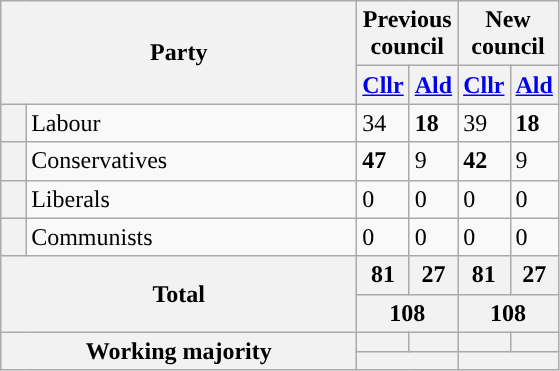<table class="wikitable">
<tr>
<th colspan="2" rowspan="2" style="width: 230px">Party</th>
<th valign=top colspan="2" style="width: 30px">Previous council</th>
<th valign=top colspan="2" style="width: 30px">New council</th>
</tr>
<tr>
<th><a href='#'>Cllr</a></th>
<th><a href='#'>Ald</a></th>
<th><a href='#'>Cllr</a></th>
<th><a href='#'>Ald</a></th>
</tr>
<tr>
<th style="background-color: "></th>
<td>Labour</td>
<td>34</td>
<td><strong>18</strong></td>
<td>39</td>
<td><strong>18</strong></td>
</tr>
<tr>
<th style="background-color: "></th>
<td>Conservatives</td>
<td><strong>47</strong></td>
<td>9</td>
<td><strong>42</strong></td>
<td>9</td>
</tr>
<tr>
<th style="background-color: "></th>
<td>Liberals</td>
<td>0</td>
<td>0</td>
<td>0</td>
<td>0</td>
</tr>
<tr>
<th style="background-color: "></th>
<td>Communists</td>
<td>0</td>
<td>0</td>
<td>0</td>
<td>0</td>
</tr>
<tr>
<th colspan="2" rowspan="2">Total</th>
<th style="text-align: center">81</th>
<th style="text-align: center">27</th>
<th style="text-align: center">81</th>
<th style="text-align: center">27</th>
</tr>
<tr>
<th colspan="2" style="text-align: center">108</th>
<th colspan="2" style="text-align: center">108</th>
</tr>
<tr>
<th colspan="2" rowspan="2">Working majority</th>
<th></th>
<th></th>
<th></th>
<th></th>
</tr>
<tr>
<th colspan="2"></th>
<th colspan="2"></th>
</tr>
</table>
